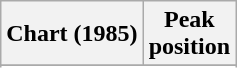<table class="wikitable sortable plainrowheaders" style="text-align:center">
<tr>
<th scope="col">Chart (1985)</th>
<th scope="col">Peak<br> position</th>
</tr>
<tr>
</tr>
<tr>
</tr>
<tr>
</tr>
<tr>
</tr>
<tr>
</tr>
<tr>
</tr>
<tr>
</tr>
<tr>
</tr>
</table>
